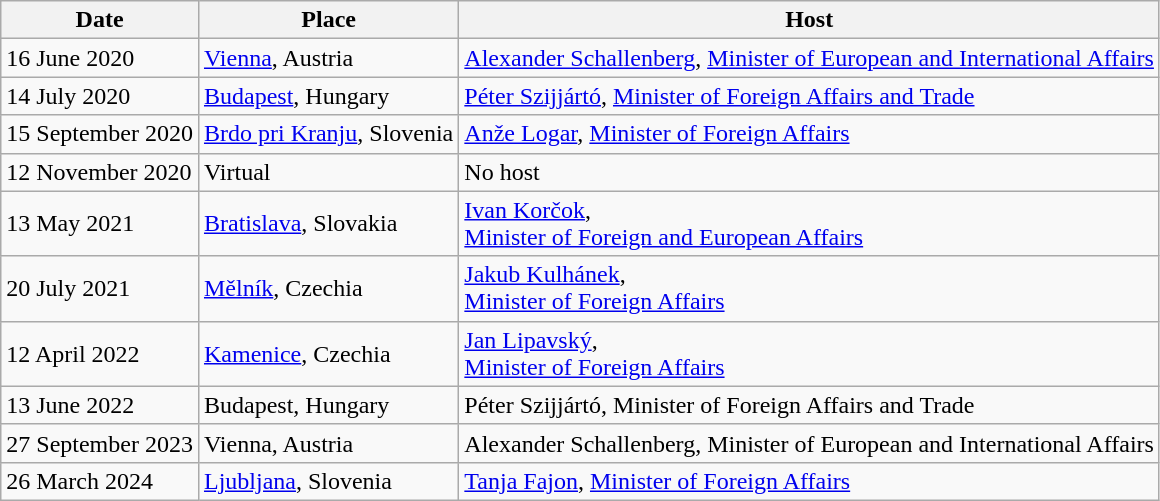<table class="wikitable">
<tr>
<th>Date</th>
<th>Place</th>
<th>Host</th>
</tr>
<tr>
<td>16 June 2020</td>
<td> <a href='#'>Vienna</a>, Austria</td>
<td> <a href='#'>Alexander Schallenberg</a>, <a href='#'>Minister of European and International Affairs</a></td>
</tr>
<tr>
<td>14 July 2020</td>
<td> <a href='#'>Budapest</a>, Hungary</td>
<td> <a href='#'>Péter Szijjártó</a>, <a href='#'>Minister of Foreign Affairs and Trade</a></td>
</tr>
<tr>
<td>15 September 2020</td>
<td> <a href='#'>Brdo pri Kranju</a>, Slovenia</td>
<td> <a href='#'>Anže Logar</a>, <a href='#'>Minister of Foreign Affairs</a></td>
</tr>
<tr>
<td>12 November 2020</td>
<td>Virtual</td>
<td>No host</td>
</tr>
<tr>
<td>13 May 2021</td>
<td> <a href='#'>Bratislava</a>, Slovakia</td>
<td> <a href='#'>Ivan Korčok</a>, <br><a href='#'>Minister of Foreign and European Affairs</a></td>
</tr>
<tr>
<td>20 July 2021</td>
<td> <a href='#'>Mělník</a>, Czechia</td>
<td> <a href='#'>Jakub Kulhánek</a>, <br><a href='#'>Minister of Foreign Affairs</a></td>
</tr>
<tr>
<td>12 April 2022</td>
<td> <a href='#'>Kamenice</a>, Czechia</td>
<td> <a href='#'>Jan Lipavský</a>, <br><a href='#'>Minister of Foreign Affairs</a></td>
</tr>
<tr>
<td>13 June 2022</td>
<td> Budapest, Hungary</td>
<td> Péter Szijjártó, Minister of Foreign Affairs and Trade</td>
</tr>
<tr>
<td>27 September 2023</td>
<td> Vienna, Austria</td>
<td> Alexander Schallenberg, Minister of European and International Affairs</td>
</tr>
<tr>
<td>26 March 2024</td>
<td> <a href='#'>Ljubljana</a>, Slovenia</td>
<td> <a href='#'>Tanja Fajon</a>, <a href='#'>Minister of Foreign Affairs</a></td>
</tr>
</table>
